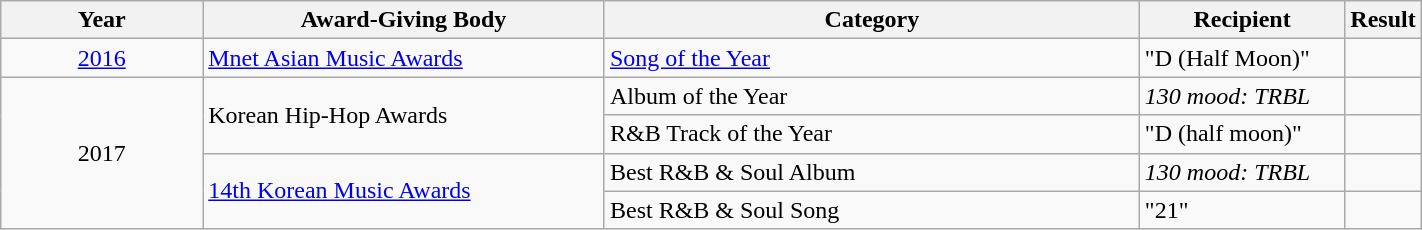<table width="75%" class="wikitable sortable">
<tr>
<th width="15%">Year</th>
<th width="30%">Award-Giving Body</th>
<th width="40%">Category</th>
<th width="40%">Recipient</th>
<th width="15%">Result</th>
</tr>
<tr>
<td align="center"><a href='#'>2016</a></td>
<td><a href='#'>Mnet Asian Music Awards</a></td>
<td><a href='#'>Song of the Year</a></td>
<td>"D (Half Moon)"</td>
<td></td>
</tr>
<tr>
<td align="center" rowspan=4>2017</td>
<td rowspan=2>Korean Hip-Hop Awards</td>
<td>Album of the Year</td>
<td><em>130 mood: TRBL</em></td>
<td></td>
</tr>
<tr>
<td>R&B Track of the Year</td>
<td>"D (half moon)"</td>
<td></td>
</tr>
<tr>
<td rowspan=2><a href='#'>14th Korean Music Awards</a></td>
<td>Best R&B & Soul Album</td>
<td><em>130 mood: TRBL</em></td>
<td></td>
</tr>
<tr>
<td>Best R&B & Soul Song</td>
<td>"21"</td>
<td></td>
</tr>
</table>
